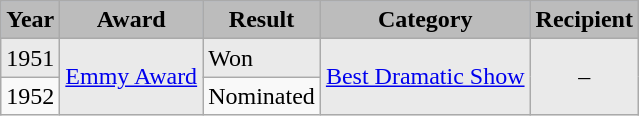<table class="wikitable">
<tr style="background:#b0c4de; text-align:center;">
<th style="background:#bcbcbc;">Year</th>
<th style="background:#bcbcbc;">Award</th>
<th style="background:#bcbcbc;">Result</th>
<th style="background:#bcbcbc;">Category</th>
<th style="background:#bcbcbc;">Recipient</th>
</tr>
<tr style="background:#eaeaea;">
<td>1951</td>
<td rowspan=2><a href='#'>Emmy Award</a></td>
<td>Won</td>
<td rowspan=2><a href='#'>Best Dramatic Show</a></td>
<td rowspan=2 style="text-align:center;">–</td>
</tr>
<tr>
<td>1952</td>
<td>Nominated</td>
</tr>
</table>
